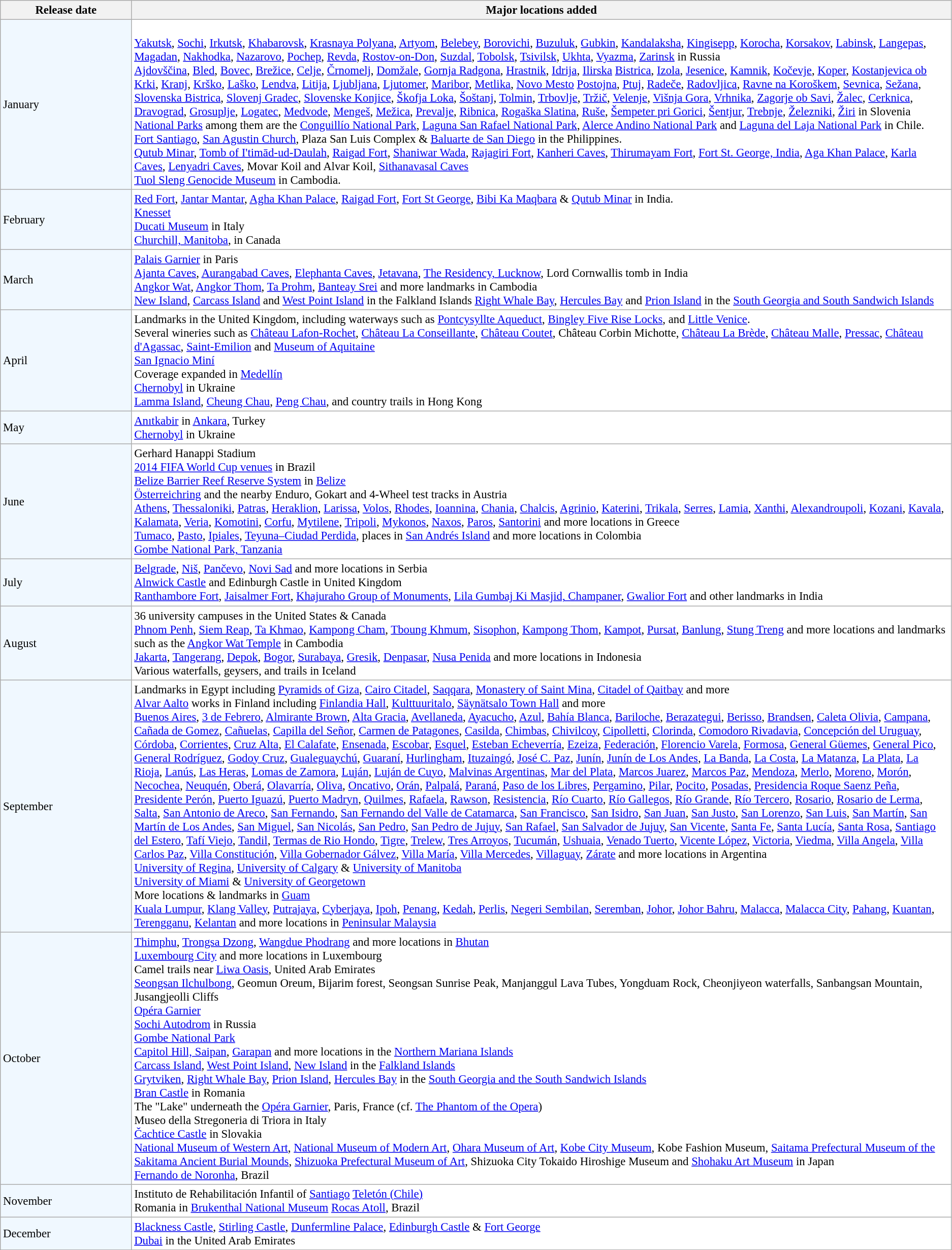<table class="wikitable" style="font-size:95%">
<tr>
<th style="width:165px;">Release date</th>
<th>Major locations added</th>
</tr>
<tr>
<td style="background:#f0f8ff;">January</td>
<td style="background:#fff;"><br><a href='#'>Yakutsk</a>, <a href='#'>Sochi</a>, <a href='#'>Irkutsk</a>, <a href='#'>Khabarovsk</a>, <a href='#'>Krasnaya Polyana</a>, <a href='#'>Artyom</a>, <a href='#'>Belebey</a>, <a href='#'>Borovichi</a>, <a href='#'>Buzuluk</a>, <a href='#'>Gubkin</a>, <a href='#'>Kandalaksha</a>, <a href='#'>Kingisepp</a>, <a href='#'>Korocha</a>, <a href='#'>Korsakov</a>, <a href='#'>Labinsk</a>, <a href='#'>Langepas</a>, <a href='#'>Magadan</a>, <a href='#'>Nakhodka</a>, <a href='#'>Nazarovo</a>, <a href='#'>Pochep</a>, <a href='#'>Revda</a>, <a href='#'>Rostov-on-Don</a>, <a href='#'>Suzdal</a>, <a href='#'>Tobolsk</a>, <a href='#'>Tsivilsk</a>, <a href='#'>Ukhta</a>, <a href='#'>Vyazma</a>, <a href='#'>Zarinsk</a> in Russia<br><a href='#'>Ajdovščina</a>, <a href='#'>Bled</a>, <a href='#'>Bovec</a>, <a href='#'>Brežice</a>, <a href='#'>Celje</a>, <a href='#'>Črnomelj</a>, <a href='#'>Domžale</a>, <a href='#'>Gornja Radgona</a>, <a href='#'>Hrastnik</a>, <a href='#'>Idrija</a>, <a href='#'>Ilirska</a> <a href='#'>Bistrica</a>, <a href='#'>Izola</a>, <a href='#'>Jesenice</a>, <a href='#'>Kamnik</a>, <a href='#'>Kočevje</a>, <a href='#'>Koper</a>, <a href='#'>Kostanjevica ob Krki</a>, <a href='#'>Kranj</a>, <a href='#'>Krško</a>, <a href='#'>Laško</a>, <a href='#'>Lendva</a>, <a href='#'>Litija</a>, <a href='#'>Ljubljana</a>, <a href='#'>Ljutomer</a>, <a href='#'>Maribor</a>, <a href='#'>Metlika</a>, <a href='#'>Novo Mesto</a> <a href='#'>Postojna</a>, <a href='#'>Ptuj</a>, <a href='#'>Radeče</a>, <a href='#'>Radovljica</a>, <a href='#'>Ravne na Koroškem</a>, <a href='#'>Sevnica</a>, <a href='#'>Sežana</a>, <a href='#'>Slovenska Bistrica</a>, <a href='#'>Slovenj Gradec</a>, <a href='#'>Slovenske Konjice</a>, <a href='#'>Škofja Loka</a>, <a href='#'>Šoštanj</a>, <a href='#'>Tolmin</a>, <a href='#'>Trbovlje</a>, <a href='#'>Tržič</a>, <a href='#'>Velenje</a>, <a href='#'>Višnja Gora</a>, <a href='#'>Vrhnika</a>, <a href='#'>Zagorje ob Savi</a>, <a href='#'>Žalec</a>, <a href='#'>Cerknica</a>, <a href='#'>Dravograd</a>, <a href='#'>Grosuplje</a>, <a href='#'>Logatec</a>, <a href='#'>Medvode</a>, <a href='#'>Mengeš</a>, <a href='#'>Mežica</a>, <a href='#'>Prevalje</a>, <a href='#'>Ribnica</a>, <a href='#'>Rogaška Slatina</a>, <a href='#'>Ruše</a>, <a href='#'>Šempeter pri Gorici</a>, <a href='#'>Šentjur</a>, <a href='#'>Trebnje</a>, <a href='#'>Železniki</a>, <a href='#'>Žiri</a> in Slovenia<br><a href='#'>National Parks</a> among them are the <a href='#'>Conguillío National Park</a>, <a href='#'>Laguna San Rafael National Park</a>, <a href='#'>Alerce Andino National Park</a> and <a href='#'>Laguna del Laja National Park</a> in Chile.<br> <a href='#'>Fort Santiago</a>, <a href='#'>San Agustin Church</a>, Plaza San Luis Complex & <a href='#'>Baluarte de San Diego</a> in the Philippines.<br> <a href='#'>Qutub Minar</a>, <a href='#'>Tomb of I'timād-ud-Daulah</a>, <a href='#'>Raigad Fort</a>, <a href='#'>Shaniwar Wada</a>, <a href='#'>Rajagiri Fort</a>, <a href='#'>Kanheri Caves</a>, <a href='#'>Thirumayam Fort</a>, <a href='#'>Fort St. George, India</a>, <a href='#'>Aga Khan Palace</a>, <a href='#'>Karla Caves</a>, <a href='#'>Lenyadri Caves</a>, Movar Koil and Alvar Koil, <a href='#'>Sithanavasal Caves</a><br> <a href='#'>Tuol Sleng Genocide Museum</a> in Cambodia.</td>
</tr>
<tr>
<td style="background:#f0f8ff;">February</td>
<td style="background:#fff;"><a href='#'>Red Fort</a>, <a href='#'>Jantar Mantar</a>, <a href='#'>Agha Khan Palace</a>, <a href='#'>Raigad Fort</a>, <a href='#'>Fort St George</a>, <a href='#'>Bibi Ka Maqbara</a> & <a href='#'>Qutub Minar</a> in India.<br><a href='#'>Knesset</a><br><a href='#'>Ducati Museum</a> in Italy<br><a href='#'>Churchill, Manitoba</a>, in Canada</td>
</tr>
<tr>
<td style="background:#f0f8ff;">March</td>
<td style="background:#fff;"><a href='#'>Palais Garnier</a> in Paris<br><a href='#'>Ajanta Caves</a>, <a href='#'>Aurangabad Caves</a>, <a href='#'>Elephanta Caves</a>, <a href='#'>Jetavana</a>, <a href='#'>The Residency, Lucknow</a>, Lord Cornwallis tomb in India<br><a href='#'>Angkor Wat</a>, <a href='#'>Angkor Thom</a>, <a href='#'>Ta Prohm</a>, <a href='#'>Banteay Srei</a> and more landmarks in Cambodia<br><a href='#'>New Island</a>, <a href='#'>Carcass Island</a> and <a href='#'>West Point Island</a> in the Falkland Islands
<a href='#'>Right Whale Bay</a>, <a href='#'>Hercules Bay</a> and <a href='#'>Prion Island</a> in the <a href='#'>South Georgia and South Sandwich Islands</a></td>
</tr>
<tr>
<td style="background:#f0f8ff;">April</td>
<td style="background:#fff;">Landmarks in the United Kingdom, including waterways such as <a href='#'>Pontcysyllte Aqueduct</a>, <a href='#'>Bingley Five Rise Locks</a>, and <a href='#'>Little Venice</a>.<br> Several wineries such as <a href='#'>Château Lafon-Rochet</a>, <a href='#'>Château La Conseillante</a>, <a href='#'>Château Coutet</a>, Château Corbin Michotte, <a href='#'>Château La Brède</a>, <a href='#'>Château Malle</a>, <a href='#'>Pressac</a>, <a href='#'>Château d'Agassac</a>, <a href='#'>Saint-Emilion</a> and <a href='#'>Museum of Aquitaine</a><br> <a href='#'>San Ignacio Miní</a><br> Coverage expanded in <a href='#'>Medellín</a><br> <a href='#'>Chernobyl</a> in Ukraine<br> <a href='#'>Lamma Island</a>, <a href='#'>Cheung Chau</a>, <a href='#'>Peng Chau</a>, and country trails in Hong Kong</td>
</tr>
<tr>
<td style="background:#f0f8ff;">May</td>
<td style="background:#fff;"><a href='#'>Anıtkabir</a> in <a href='#'>Ankara</a>, Turkey<br> <a href='#'>Chernobyl</a> in Ukraine</td>
</tr>
<tr>
<td style="background:#f0f8ff;">June</td>
<td style="background:#fff;">Gerhard Hanappi Stadium<br> <a href='#'>2014 FIFA World Cup venues</a> in Brazil<br> <a href='#'>Belize Barrier Reef Reserve System</a> in <a href='#'>Belize</a><br> <a href='#'>Österreichring</a> and the nearby Enduro, Gokart and 4-Wheel test tracks in Austria<br> <a href='#'>Athens</a>, <a href='#'>Thessaloniki</a>, <a href='#'>Patras</a>, <a href='#'>Heraklion</a>, <a href='#'>Larissa</a>, <a href='#'>Volos</a>, <a href='#'>Rhodes</a>, <a href='#'>Ioannina</a>, <a href='#'>Chania</a>, <a href='#'>Chalcis</a>, <a href='#'>Agrinio</a>, <a href='#'>Katerini</a>, <a href='#'>Trikala</a>, <a href='#'>Serres</a>, <a href='#'>Lamia</a>, <a href='#'>Xanthi</a>, <a href='#'>Alexandroupoli</a>, <a href='#'>Kozani</a>, <a href='#'>Kavala</a>, <a href='#'>Kalamata</a>, <a href='#'>Veria</a>, <a href='#'>Komotini</a>, <a href='#'>Corfu</a>, <a href='#'>Mytilene</a>, <a href='#'>Tripoli</a>, <a href='#'>Mykonos</a>, <a href='#'>Naxos</a>, <a href='#'>Paros</a>, <a href='#'>Santorini</a> and more locations in Greece<br> <a href='#'>Tumaco</a>, <a href='#'>Pasto</a>, <a href='#'>Ipiales</a>, <a href='#'>Teyuna–Ciudad Perdida</a>, places in <a href='#'>San Andrés Island</a> and more locations in Colombia<br><a href='#'>Gombe National Park, Tanzania</a></td>
</tr>
<tr>
<td style="background:#f0f8ff;">July</td>
<td style="background:#fff;"><a href='#'>Belgrade</a>, <a href='#'>Niš</a>, <a href='#'>Pančevo</a>, <a href='#'>Novi Sad</a> and more locations in Serbia<br> <a href='#'>Alnwick Castle</a> and Edinburgh Castle in United Kingdom<br> <a href='#'>Ranthambore Fort</a>, <a href='#'>Jaisalmer Fort</a>, <a href='#'>Khajuraho Group of Monuments</a>, <a href='#'>Lila Gumbaj Ki Masjid, Champaner</a>, <a href='#'>Gwalior Fort</a> and other landmarks in India</td>
</tr>
<tr>
<td style="background:#f0f8ff;">August</td>
<td style="background:#fff;">36 university campuses in the United States & Canada<br> <a href='#'>Phnom Penh</a>, <a href='#'>Siem Reap</a>, <a href='#'>Ta Khmao</a>, <a href='#'>Kampong Cham</a>, <a href='#'>Tboung Khmum</a>, <a href='#'>Sisophon</a>, <a href='#'>Kampong Thom</a>, <a href='#'>Kampot</a>, <a href='#'>Pursat</a>, <a href='#'>Banlung</a>, <a href='#'>Stung Treng</a> and more locations and landmarks such as the <a href='#'>Angkor Wat Temple</a> in Cambodia<br> <a href='#'>Jakarta</a>, <a href='#'>Tangerang</a>, <a href='#'>Depok</a>, <a href='#'>Bogor</a>, <a href='#'>Surabaya</a>, <a href='#'>Gresik</a>, <a href='#'>Denpasar</a>, <a href='#'>Nusa Penida</a> and more locations in Indonesia<br> Various waterfalls, geysers, and trails in Iceland</td>
</tr>
<tr>
<td style="background:#f0f8ff;">September</td>
<td style="background:#fff;">Landmarks in Egypt including <a href='#'>Pyramids of Giza</a>, <a href='#'>Cairo Citadel</a>, <a href='#'>Saqqara</a>, <a href='#'>Monastery of Saint Mina</a>, <a href='#'>Citadel of Qaitbay</a> and more<br> <a href='#'>Alvar Aalto</a> works in Finland including <a href='#'>Finlandia Hall</a>, <a href='#'>Kulttuuritalo</a>, <a href='#'>Säynätsalo Town Hall</a> and more<br> <a href='#'>Buenos Aires</a>, <a href='#'>3 de Febrero</a>, <a href='#'>Almirante Brown</a>, <a href='#'>Alta Gracia</a>, <a href='#'>Avellaneda</a>, <a href='#'>Ayacucho</a>, <a href='#'>Azul</a>, <a href='#'>Bahía Blanca</a>, <a href='#'>Bariloche</a>, <a href='#'>Berazategui</a>, <a href='#'>Berisso</a>, <a href='#'>Brandsen</a>, <a href='#'>Caleta Olivia</a>, <a href='#'>Campana</a>, <a href='#'>Cañada de Gomez</a>, <a href='#'>Cañuelas</a>, <a href='#'>Capilla del Señor</a>, <a href='#'>Carmen de Patagones</a>, <a href='#'>Casilda</a>, <a href='#'>Chimbas</a>, <a href='#'>Chivilcoy</a>, <a href='#'>Cipolletti</a>, <a href='#'>Clorinda</a>, <a href='#'>Comodoro Rivadavia</a>, <a href='#'>Concepción del Uruguay</a>, <a href='#'>Córdoba</a>, <a href='#'>Corrientes</a>, <a href='#'>Cruz Alta</a>, <a href='#'>El Calafate</a>, <a href='#'>Ensenada</a>, <a href='#'>Escobar</a>, <a href='#'>Esquel</a>, <a href='#'>Esteban Echeverría</a>, <a href='#'>Ezeiza</a>, <a href='#'>Federación</a>, <a href='#'>Florencio Varela</a>, <a href='#'>Formosa</a>, <a href='#'>General Güemes</a>, <a href='#'>General Pico</a>, <a href='#'>General Rodríguez</a>, <a href='#'>Godoy Cruz</a>, <a href='#'>Gualeguaychú</a>, <a href='#'>Guaraní</a>, <a href='#'>Hurlingham</a>, <a href='#'>Ituzaingó</a>, <a href='#'>José C. Paz</a>, <a href='#'>Junín</a>, <a href='#'>Junín de Los Andes</a>, <a href='#'>La Banda</a>, <a href='#'>La Costa</a>, <a href='#'>La Matanza</a>, <a href='#'>La Plata</a>, <a href='#'>La Rioja</a>, <a href='#'>Lanús</a>, <a href='#'>Las Heras</a>, <a href='#'>Lomas de Zamora</a>, <a href='#'>Luján</a>, <a href='#'>Luján de Cuyo</a>, <a href='#'>Malvinas Argentinas</a>, <a href='#'>Mar del Plata</a>, <a href='#'>Marcos Juarez</a>, <a href='#'>Marcos Paz</a>, <a href='#'>Mendoza</a>, <a href='#'>Merlo</a>, <a href='#'>Moreno</a>, <a href='#'>Morón</a>, <a href='#'>Necochea</a>, <a href='#'>Neuquén</a>, <a href='#'>Oberá</a>, <a href='#'>Olavarría</a>, <a href='#'>Oliva</a>, <a href='#'>Oncativo</a>, <a href='#'>Orán</a>, <a href='#'>Palpalá</a>, <a href='#'>Paraná</a>, <a href='#'>Paso de los Libres</a>, <a href='#'>Pergamino</a>, <a href='#'>Pilar</a>, <a href='#'>Pocito</a>, <a href='#'>Posadas</a>, <a href='#'>Presidencia Roque Saenz Peña</a>, <a href='#'>Presidente Perón</a>, <a href='#'>Puerto Iguazú</a>, <a href='#'>Puerto Madryn</a>, <a href='#'>Quilmes</a>, <a href='#'>Rafaela</a>, <a href='#'>Rawson</a>, <a href='#'>Resistencia</a>, <a href='#'>Río Cuarto</a>, <a href='#'>Río Gallegos</a>, <a href='#'>Río Grande</a>, <a href='#'>Río Tercero</a>, <a href='#'>Rosario</a>, <a href='#'>Rosario de Lerma</a>, <a href='#'>Salta</a>, <a href='#'>San Antonio de Areco</a>, <a href='#'>San Fernando</a>, <a href='#'>San Fernando del Valle de Catamarca</a>, <a href='#'>San Francisco</a>, <a href='#'>San Isidro</a>, <a href='#'>San Juan</a>, <a href='#'>San Justo</a>, <a href='#'>San Lorenzo</a>, <a href='#'>San Luis</a>, <a href='#'>San Martín</a>, <a href='#'>San Martín de Los Andes</a>, <a href='#'>San Miguel</a>, <a href='#'>San Nicolás</a>, <a href='#'>San Pedro</a>, <a href='#'>San Pedro de Jujuy</a>, <a href='#'>San Rafael</a>, <a href='#'>San Salvador de Jujuy</a>, <a href='#'>San Vicente</a>, <a href='#'>Santa Fe</a>, <a href='#'>Santa Lucía</a>, <a href='#'>Santa Rosa</a>, <a href='#'>Santiago del Estero</a>, <a href='#'>Tafí Viejo</a>, <a href='#'>Tandil</a>, <a href='#'>Termas de Rio Hondo</a>, <a href='#'>Tigre</a>, <a href='#'>Trelew</a>, <a href='#'>Tres Arroyos</a>, <a href='#'>Tucumán</a>, <a href='#'>Ushuaia</a>, <a href='#'>Venado Tuerto</a>, <a href='#'>Vicente López</a>, <a href='#'>Victoria</a>, <a href='#'>Viedma</a>, <a href='#'>Villa Angela</a>, <a href='#'>Villa Carlos Paz</a>, <a href='#'>Villa Constitución</a>, <a href='#'>Villa Gobernador Gálvez</a>, <a href='#'>Villa María</a>, <a href='#'>Villa Mercedes</a>, <a href='#'>Villaguay</a>, <a href='#'>Zárate</a> and more locations in Argentina<br> <a href='#'>University of Regina</a>, <a href='#'>University of Calgary</a> & <a href='#'>University of Manitoba</a><br> <a href='#'>University of Miami</a> & <a href='#'>University of Georgetown</a><br> More locations & landmarks in <a href='#'>Guam</a><br> <a href='#'>Kuala Lumpur</a>, <a href='#'>Klang Valley</a>, <a href='#'>Putrajaya</a>, <a href='#'>Cyberjaya</a>, <a href='#'>Ipoh</a>, <a href='#'>Penang</a>, <a href='#'>Kedah</a>, <a href='#'>Perlis</a>, <a href='#'>Negeri Sembilan</a>, <a href='#'>Seremban</a>, <a href='#'>Johor</a>, <a href='#'>Johor Bahru</a>, <a href='#'>Malacca</a>, <a href='#'>Malacca City</a>, <a href='#'>Pahang</a>, <a href='#'>Kuantan</a>, <a href='#'>Terengganu</a>, <a href='#'>Kelantan</a> and more locations in <a href='#'>Peninsular Malaysia</a></td>
</tr>
<tr>
<td style="background:#f0f8ff;">October</td>
<td style="background:#fff;"><a href='#'>Thimphu</a>, <a href='#'>Trongsa Dzong</a>, <a href='#'>Wangdue Phodrang</a> and more locations in <a href='#'>Bhutan</a><br> <a href='#'>Luxembourg City</a> and more locations in Luxembourg<br> Camel trails near <a href='#'>Liwa Oasis</a>, United Arab Emirates<br> <a href='#'>Seongsan Ilchulbong</a>, Geomun Oreum, Bijarim forest, Seongsan Sunrise Peak, Manjanggul Lava Tubes, Yongduam Rock, Cheonjiyeon waterfalls, Sanbangsan Mountain, Jusangjeolli Cliffs<br> <a href='#'>Opéra Garnier</a><br> <a href='#'>Sochi Autodrom</a> in Russia<br> <a href='#'>Gombe National Park</a><br> <a href='#'>Capitol Hill, Saipan</a>, <a href='#'>Garapan</a> and more locations in the <a href='#'>Northern Mariana Islands</a><br> <a href='#'>Carcass Island</a>, <a href='#'>West Point Island</a>, <a href='#'>New Island</a> in the <a href='#'>Falkland Islands</a><br> <a href='#'>Grytviken</a>, <a href='#'>Right Whale Bay</a>, <a href='#'>Prion Island</a>, <a href='#'>Hercules Bay</a> in the <a href='#'>South Georgia and the South Sandwich Islands</a><br> <a href='#'>Bran Castle</a> in Romania<br>  The "Lake" underneath the <a href='#'>Opéra Garnier</a>, Paris, France (cf. <a href='#'>The Phantom of the Opera</a>)<br>  Museo della Stregoneria di Triora in Italy<br> <a href='#'>Čachtice Castle</a> in Slovakia<br><a href='#'>National Museum of Western Art</a>, <a href='#'>National Museum of Modern Art</a>, <a href='#'>Ohara Museum of Art</a>, <a href='#'>Kobe City Museum</a>, Kobe Fashion Museum, <a href='#'>Saitama Prefectural Museum of the Sakitama Ancient Burial Mounds</a>, <a href='#'>Shizuoka Prefectural Museum of Art</a>, Shizuoka City Tokaido Hiroshige Museum and <a href='#'>Shohaku Art Museum</a> in Japan<br><a href='#'>Fernando de Noronha</a>, Brazil</td>
</tr>
<tr>
<td style="background:#f0f8ff;">November</td>
<td style="background:#fff;">Instituto de Rehabilitación Infantil of <a href='#'>Santiago</a> <a href='#'>Teletón (Chile)</a><br>Romania in <a href='#'>Brukenthal National Museum</a> <a href='#'>Rocas Atoll</a>, Brazil</td>
</tr>
<tr>
<td style="background:#f0f8ff;">December</td>
<td style="background:#fff;"><a href='#'>Blackness Castle</a>, <a href='#'>Stirling Castle</a>, <a href='#'>Dunfermline Palace</a>, <a href='#'>Edinburgh Castle</a> & <a href='#'>Fort George</a><br> <a href='#'>Dubai</a> in the United Arab Emirates</td>
</tr>
</table>
